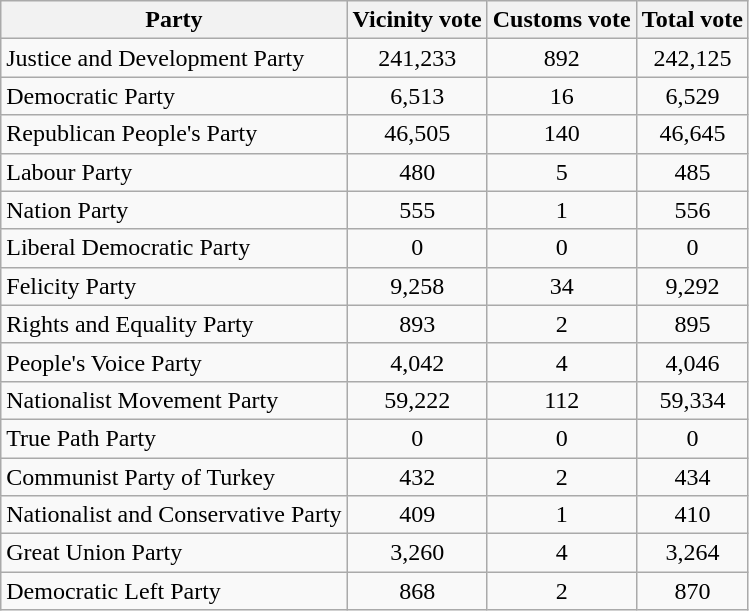<table class="wikitable sortable">
<tr>
<th style="text-align:center;">Party</th>
<th style="text-align:center;">Vicinity vote</th>
<th style="text-align:center;">Customs vote</th>
<th style="text-align:center;">Total vote</th>
</tr>
<tr>
<td>Justice and Development Party</td>
<td style="text-align:center;">241,233</td>
<td style="text-align:center;">892</td>
<td style="text-align:center;">242,125</td>
</tr>
<tr>
<td>Democratic Party</td>
<td style="text-align:center;">6,513</td>
<td style="text-align:center;">16</td>
<td style="text-align:center;">6,529</td>
</tr>
<tr>
<td>Republican People's Party</td>
<td style="text-align:center;">46,505</td>
<td style="text-align:center;">140</td>
<td style="text-align:center;">46,645</td>
</tr>
<tr>
<td>Labour Party</td>
<td style="text-align:center;">480</td>
<td style="text-align:center;">5</td>
<td style="text-align:center;">485</td>
</tr>
<tr>
<td>Nation Party</td>
<td style="text-align:center;">555</td>
<td style="text-align:center;">1</td>
<td style="text-align:center;">556</td>
</tr>
<tr>
<td>Liberal Democratic Party</td>
<td style="text-align:center;">0</td>
<td style="text-align:center;">0</td>
<td style="text-align:center;">0</td>
</tr>
<tr>
<td>Felicity Party</td>
<td style="text-align:center;">9,258</td>
<td style="text-align:center;">34</td>
<td style="text-align:center;">9,292</td>
</tr>
<tr>
<td>Rights and Equality Party</td>
<td style="text-align:center;">893</td>
<td style="text-align:center;">2</td>
<td style="text-align:center;">895</td>
</tr>
<tr>
<td>People's Voice Party</td>
<td style="text-align:center;">4,042</td>
<td style="text-align:center;">4</td>
<td style="text-align:center;">4,046</td>
</tr>
<tr>
<td>Nationalist Movement Party</td>
<td style="text-align:center;">59,222</td>
<td style="text-align:center;">112</td>
<td style="text-align:center;">59,334</td>
</tr>
<tr>
<td>True Path Party</td>
<td style="text-align:center;">0</td>
<td style="text-align:center;">0</td>
<td style="text-align:center;">0</td>
</tr>
<tr>
<td>Communist Party of Turkey</td>
<td style="text-align:center;">432</td>
<td style="text-align:center;">2</td>
<td style="text-align:center;">434</td>
</tr>
<tr>
<td>Nationalist and Conservative Party</td>
<td style="text-align:center;">409</td>
<td style="text-align:center;">1</td>
<td style="text-align:center;">410</td>
</tr>
<tr>
<td>Great Union Party</td>
<td style="text-align:center;">3,260</td>
<td style="text-align:center;">4</td>
<td style="text-align:center;">3,264</td>
</tr>
<tr>
<td>Democratic Left Party</td>
<td style="text-align:center;">868</td>
<td style="text-align:center;">2</td>
<td style="text-align:center;">870</td>
</tr>
</table>
